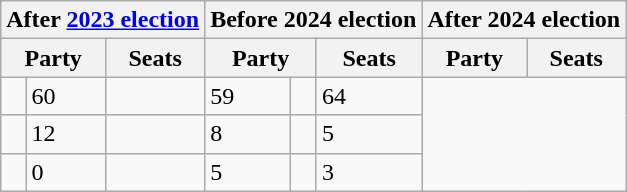<table class="wikitable">
<tr>
<th colspan="3">After <a href='#'>2023 election</a></th>
<th colspan="3">Before 2024 election</th>
<th colspan="3">After 2024 election</th>
</tr>
<tr>
<th colspan="2">Party</th>
<th>Seats</th>
<th colspan="2">Party</th>
<th>Seats</th>
<th colspan="2">Party</th>
<th>Seats</th>
</tr>
<tr>
<td></td>
<td>60</td>
<td></td>
<td>59</td>
<td></td>
<td>64</td>
</tr>
<tr>
<td></td>
<td>12</td>
<td></td>
<td>8</td>
<td></td>
<td>5</td>
</tr>
<tr>
<td></td>
<td>0</td>
<td></td>
<td>5</td>
<td></td>
<td>3</td>
</tr>
</table>
